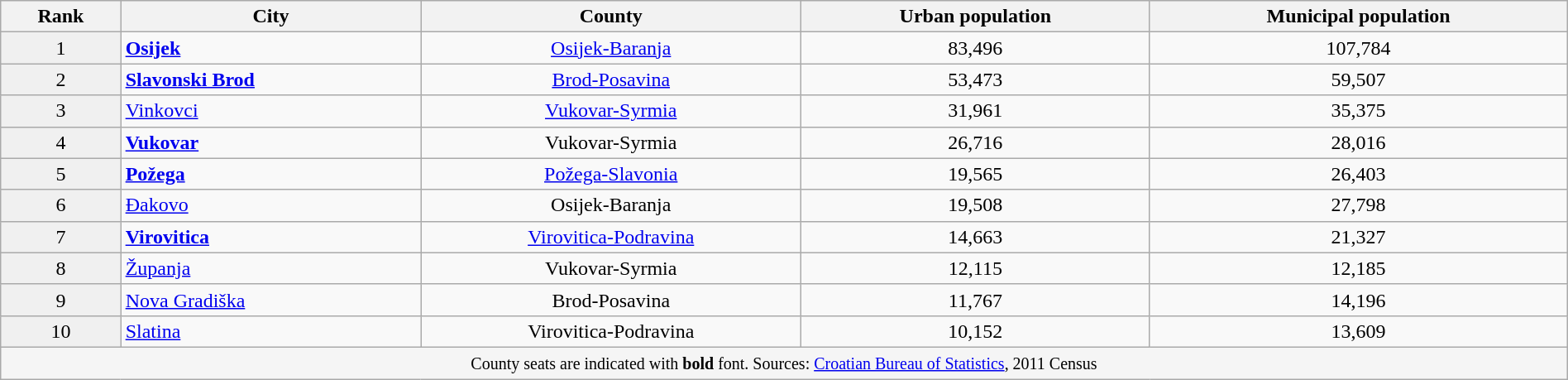<table class="wikitable" style="text-align:center; width:100%; margin-right:10px; font-size:100%">
<tr>
<th>Rank</th>
<th>City</th>
<th>County</th>
<th>Urban population</th>
<th>Municipal population</th>
</tr>
<tr>
<td style="background:#f0f0f0;">1</td>
<td align=left><strong><a href='#'>Osijek</a></strong></td>
<td><a href='#'>Osijek-Baranja</a></td>
<td>83,496</td>
<td>107,784</td>
</tr>
<tr>
<td style="background:#f0f0f0;">2</td>
<td align=left><strong><a href='#'>Slavonski Brod</a></strong></td>
<td><a href='#'>Brod-Posavina</a></td>
<td>53,473</td>
<td>59,507</td>
</tr>
<tr>
<td style="background:#f0f0f0;">3</td>
<td align=left><a href='#'>Vinkovci</a></td>
<td><a href='#'>Vukovar-Syrmia</a></td>
<td>31,961</td>
<td>35,375</td>
</tr>
<tr>
<td style="background:#f0f0f0;">4</td>
<td align=left><strong><a href='#'>Vukovar</a></strong></td>
<td>Vukovar-Syrmia</td>
<td>26,716</td>
<td>28,016</td>
</tr>
<tr>
<td style="background:#f0f0f0;">5</td>
<td align=left><strong><a href='#'>Požega</a></strong></td>
<td><a href='#'>Požega-Slavonia</a></td>
<td>19,565</td>
<td>26,403</td>
</tr>
<tr>
<td style="background:#f0f0f0;">6</td>
<td align=left><a href='#'>Đakovo</a></td>
<td>Osijek-Baranja</td>
<td>19,508</td>
<td>27,798</td>
</tr>
<tr>
<td style="background:#f0f0f0;">7</td>
<td align=left><strong><a href='#'>Virovitica</a></strong></td>
<td><a href='#'>Virovitica-Podravina</a></td>
<td>14,663</td>
<td>21,327</td>
</tr>
<tr>
<td style="background:#f0f0f0;">8</td>
<td align=left><a href='#'>Županja</a></td>
<td>Vukovar-Syrmia</td>
<td>12,115</td>
<td>12,185</td>
</tr>
<tr>
<td style="background:#f0f0f0;">9</td>
<td align=left><a href='#'>Nova Gradiška</a></td>
<td>Brod-Posavina</td>
<td>11,767</td>
<td>14,196</td>
</tr>
<tr>
<td style="background:#f0f0f0;">10</td>
<td align=left><a href='#'>Slatina</a></td>
<td>Virovitica-Podravina</td>
<td>10,152</td>
<td>13,609</td>
</tr>
<tr>
<td colspan="5" style="background:#f5f5f5;"><small>County seats are indicated with <strong>bold</strong> font. Sources: <a href='#'>Croatian Bureau of Statistics</a>, 2011 Census</small></td>
</tr>
</table>
